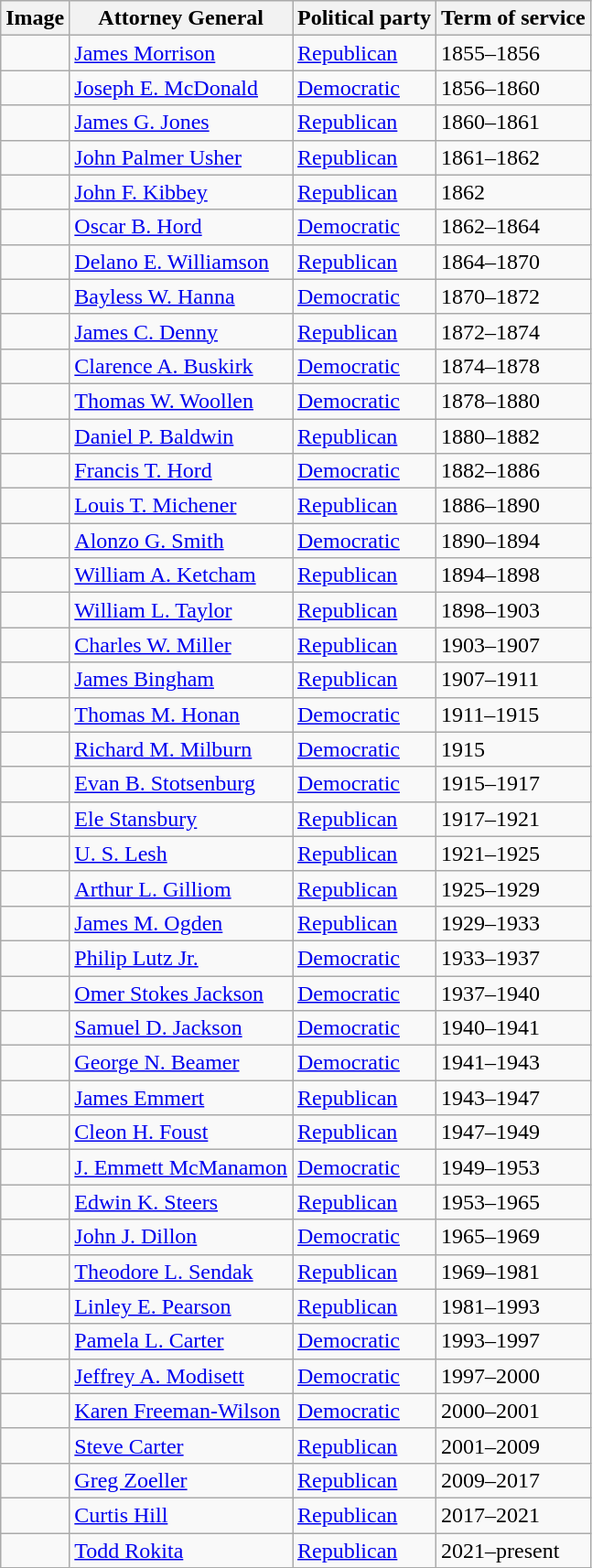<table class="wikitable sortable">
<tr>
<th>Image</th>
<th>Attorney General</th>
<th>Political party</th>
<th>Term of service</th>
</tr>
<tr>
<td></td>
<td><a href='#'>James Morrison</a></td>
<td><a href='#'>Republican</a></td>
<td>1855–1856</td>
</tr>
<tr>
<td></td>
<td><a href='#'>Joseph E. McDonald</a></td>
<td><a href='#'>Democratic</a></td>
<td>1856–1860</td>
</tr>
<tr>
<td></td>
<td><a href='#'>James G. Jones</a></td>
<td><a href='#'>Republican</a></td>
<td>1860–1861</td>
</tr>
<tr>
<td></td>
<td><a href='#'>John Palmer Usher</a></td>
<td><a href='#'>Republican</a></td>
<td>1861–1862</td>
</tr>
<tr>
<td></td>
<td><a href='#'>John F. Kibbey</a></td>
<td><a href='#'>Republican</a></td>
<td>1862</td>
</tr>
<tr>
<td></td>
<td><a href='#'>Oscar B. Hord</a></td>
<td><a href='#'>Democratic</a></td>
<td>1862–1864</td>
</tr>
<tr>
<td></td>
<td><a href='#'>Delano E. Williamson</a></td>
<td><a href='#'>Republican</a></td>
<td>1864–1870</td>
</tr>
<tr>
<td></td>
<td><a href='#'>Bayless W. Hanna</a></td>
<td><a href='#'>Democratic</a></td>
<td>1870–1872</td>
</tr>
<tr>
<td></td>
<td><a href='#'>James C. Denny</a></td>
<td><a href='#'>Republican</a></td>
<td>1872–1874</td>
</tr>
<tr>
<td></td>
<td><a href='#'>Clarence A. Buskirk</a></td>
<td><a href='#'>Democratic</a></td>
<td>1874–1878</td>
</tr>
<tr>
<td></td>
<td><a href='#'>Thomas W. Woollen</a></td>
<td><a href='#'>Democratic</a></td>
<td>1878–1880</td>
</tr>
<tr>
<td></td>
<td><a href='#'>Daniel P. Baldwin</a></td>
<td><a href='#'>Republican</a></td>
<td>1880–1882</td>
</tr>
<tr>
<td></td>
<td><a href='#'>Francis T. Hord</a></td>
<td><a href='#'>Democratic</a></td>
<td>1882–1886</td>
</tr>
<tr>
<td></td>
<td><a href='#'>Louis T. Michener</a></td>
<td><a href='#'>Republican</a></td>
<td>1886–1890</td>
</tr>
<tr>
<td></td>
<td><a href='#'>Alonzo G. Smith</a></td>
<td><a href='#'>Democratic</a></td>
<td>1890–1894</td>
</tr>
<tr>
<td></td>
<td><a href='#'>William A. Ketcham</a></td>
<td><a href='#'>Republican</a></td>
<td>1894–1898</td>
</tr>
<tr>
<td></td>
<td><a href='#'>William L. Taylor</a></td>
<td><a href='#'>Republican</a></td>
<td>1898–1903</td>
</tr>
<tr>
<td></td>
<td><a href='#'>Charles W. Miller</a></td>
<td><a href='#'>Republican</a></td>
<td>1903–1907</td>
</tr>
<tr>
<td></td>
<td><a href='#'>James Bingham</a></td>
<td><a href='#'>Republican</a></td>
<td>1907–1911</td>
</tr>
<tr>
<td></td>
<td><a href='#'>Thomas M. Honan</a></td>
<td><a href='#'>Democratic</a></td>
<td>1911–1915</td>
</tr>
<tr>
<td></td>
<td><a href='#'>Richard M. Milburn</a></td>
<td><a href='#'>Democratic</a></td>
<td>1915</td>
</tr>
<tr>
<td></td>
<td><a href='#'>Evan B. Stotsenburg</a></td>
<td><a href='#'>Democratic</a></td>
<td>1915–1917</td>
</tr>
<tr>
<td></td>
<td><a href='#'>Ele Stansbury</a></td>
<td><a href='#'>Republican</a></td>
<td>1917–1921</td>
</tr>
<tr>
<td></td>
<td><a href='#'>U. S. Lesh</a></td>
<td><a href='#'>Republican</a></td>
<td>1921–1925</td>
</tr>
<tr>
<td></td>
<td><a href='#'>Arthur L. Gilliom</a></td>
<td><a href='#'>Republican</a></td>
<td>1925–1929</td>
</tr>
<tr>
<td></td>
<td><a href='#'>James M. Ogden</a></td>
<td><a href='#'>Republican</a></td>
<td>1929–1933</td>
</tr>
<tr>
<td></td>
<td><a href='#'>Philip Lutz Jr.</a></td>
<td><a href='#'>Democratic</a></td>
<td>1933–1937</td>
</tr>
<tr>
<td></td>
<td><a href='#'>Omer Stokes Jackson</a></td>
<td><a href='#'>Democratic</a></td>
<td>1937–1940</td>
</tr>
<tr>
<td></td>
<td><a href='#'>Samuel D. Jackson</a></td>
<td><a href='#'>Democratic</a></td>
<td>1940–1941</td>
</tr>
<tr>
<td></td>
<td><a href='#'>George N. Beamer</a></td>
<td><a href='#'>Democratic</a></td>
<td>1941–1943</td>
</tr>
<tr>
<td></td>
<td><a href='#'>James Emmert</a></td>
<td><a href='#'>Republican</a></td>
<td>1943–1947</td>
</tr>
<tr>
<td></td>
<td><a href='#'>Cleon H. Foust</a></td>
<td><a href='#'>Republican</a></td>
<td>1947–1949</td>
</tr>
<tr>
<td></td>
<td><a href='#'>J. Emmett McManamon</a></td>
<td><a href='#'>Democratic</a></td>
<td>1949–1953</td>
</tr>
<tr>
<td></td>
<td><a href='#'>Edwin K. Steers</a></td>
<td><a href='#'>Republican</a></td>
<td>1953–1965</td>
</tr>
<tr>
<td></td>
<td><a href='#'>John J. Dillon</a></td>
<td><a href='#'>Democratic</a></td>
<td>1965–1969</td>
</tr>
<tr>
<td></td>
<td><a href='#'>Theodore L. Sendak</a></td>
<td><a href='#'>Republican</a></td>
<td>1969–1981</td>
</tr>
<tr>
<td></td>
<td><a href='#'>Linley E. Pearson</a></td>
<td><a href='#'>Republican</a></td>
<td>1981–1993</td>
</tr>
<tr>
<td></td>
<td><a href='#'>Pamela L. Carter</a></td>
<td><a href='#'>Democratic</a></td>
<td>1993–1997</td>
</tr>
<tr>
<td></td>
<td><a href='#'>Jeffrey A. Modisett</a></td>
<td><a href='#'>Democratic</a></td>
<td>1997–2000</td>
</tr>
<tr>
<td></td>
<td><a href='#'>Karen Freeman-Wilson</a></td>
<td><a href='#'>Democratic</a></td>
<td>2000–2001</td>
</tr>
<tr>
<td></td>
<td><a href='#'>Steve Carter</a></td>
<td><a href='#'>Republican</a></td>
<td>2001–2009</td>
</tr>
<tr>
<td></td>
<td><a href='#'>Greg Zoeller</a></td>
<td><a href='#'>Republican</a></td>
<td>2009–2017</td>
</tr>
<tr>
<td></td>
<td><a href='#'>Curtis Hill</a></td>
<td><a href='#'>Republican</a></td>
<td>2017–2021</td>
</tr>
<tr>
<td></td>
<td><a href='#'>Todd Rokita</a></td>
<td><a href='#'>Republican</a></td>
<td>2021–present</td>
</tr>
</table>
